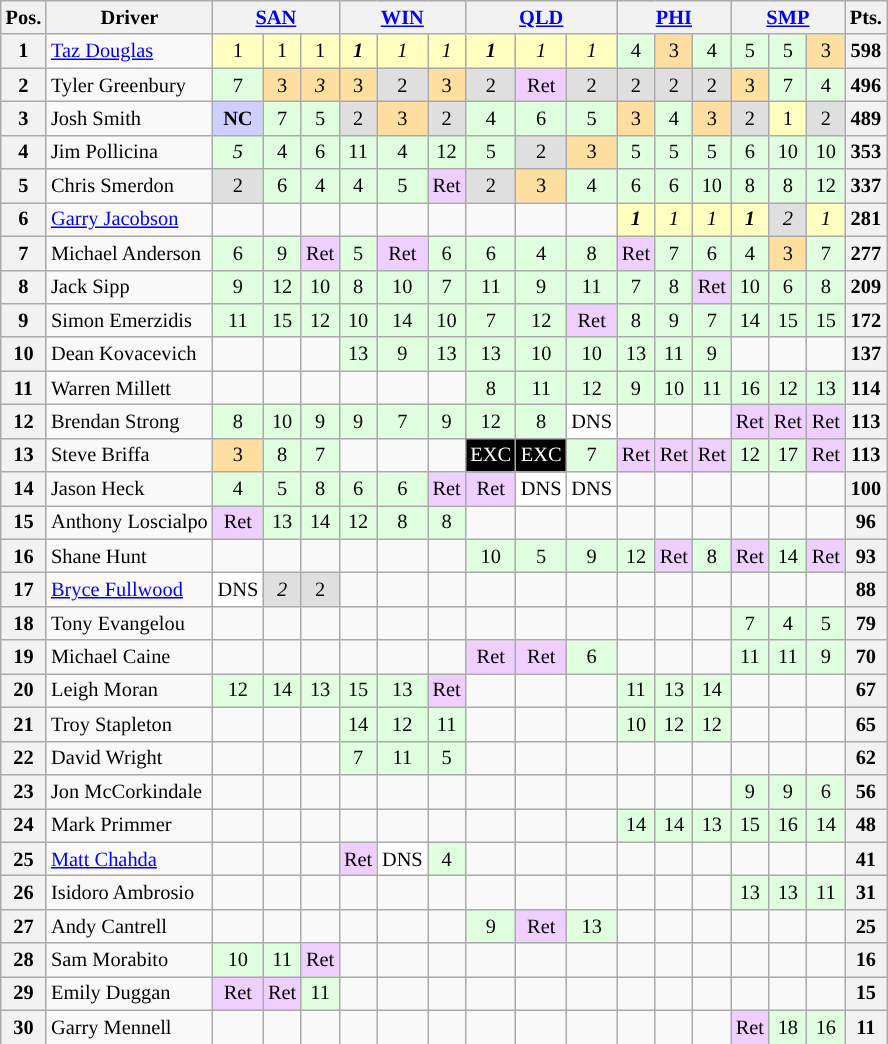<table class="wikitable" style="font-size: 85%; text-align: center;">
<tr>
<th>Pos.</th>
<th>Driver</th>
<th colspan="3"><a href='#'>SAN</a><br></th>
<th colspan="3"><a href='#'>WIN</a><br></th>
<th colspan="3"><a href='#'>QLD</a><br></th>
<th colspan="3"><a href='#'>PHI</a><br></th>
<th colspan="3"><a href='#'>SMP</a><br></th>
<th>Pts.</th>
</tr>
<tr>
<th>1</th>
<td align="left"><a href='#'>Taz Douglas</a></td>
<td style="background:#ffffbf;">1</td>
<td style="background:#ffffbf;">1</td>
<td style="background:#ffffbf;">1</td>
<td style="background:#ffffbf;"><strong><em>1</em></strong></td>
<td style="background:#ffffbf;"><em>1</em></td>
<td style="background:#ffffbf;"><em>1</em></td>
<td style="background:#ffffbf;"><strong><em>1</em></strong></td>
<td style="background:#ffffbf;"><em>1</em></td>
<td style="background:#ffffbf;"><em>1</em></td>
<td style="background:#dfffdf;">4</td>
<td style="background:#ffdf9f;">3</td>
<td style="background:#dfffdf;">4</td>
<td style="background:#dfffdf;">5</td>
<td style="background:#dfffdf;">5</td>
<td style="background:#ffdf9f;">3</td>
<th>598</th>
</tr>
<tr>
<th>2</th>
<td align="left">Tyler Greenbury</td>
<td style="background:#dfffdf;">7</td>
<td style="background:#ffdf9f;">3</td>
<td style="background:#ffdf9f;"><em>3</em></td>
<td style="background:#ffdf9f;">3</td>
<td style="background:#dfdfdf;">2</td>
<td style="background:#ffdf9f;">3</td>
<td style="background:#dfdfdf;">2</td>
<td style="background:#efcfff;">Ret</td>
<td style="background:#dfdfdf;">2</td>
<td style="background:#dfdfdf;">2</td>
<td style="background:#dfdfdf;">2</td>
<td style="background:#dfdfdf;">2</td>
<td style="background:#ffdf9f;">3</td>
<td style="background:#dfffdf;">7</td>
<td style="background:#dfffdf;">4</td>
<th>496</th>
</tr>
<tr>
<th>3</th>
<td align="left">Josh Smith</td>
<td style="background:#cfcfff;"><strong>NC</strong></td>
<td style="background:#dfffdf;">7</td>
<td style="background:#dfffdf;">5</td>
<td style="background:#dfdfdf;">2</td>
<td style="background:#ffdf9f;">3</td>
<td style="background:#dfdfdf;">2</td>
<td style="background:#dfffdf;">4</td>
<td style="background:#dfffdf;">6</td>
<td style="background:#dfffdf;">5</td>
<td style="background:#ffdf9f;">3</td>
<td style="background:#dfffdf;">4</td>
<td style="background:#ffdf9f;">3</td>
<td style="background:#dfdfdf;">2</td>
<td style="background:#ffffbf;">1</td>
<td style="background:#dfdfdf;">2</td>
<th>489</th>
</tr>
<tr>
<th>4</th>
<td align="left">Jim Pollicina</td>
<td style="background:#dfffdf;"><em>5</em></td>
<td style="background:#dfffdf;">4</td>
<td style="background:#dfffdf;">6</td>
<td style="background:#dfffdf;">11</td>
<td style="background:#dfffdf;">4</td>
<td style="background:#dfffdf;">12</td>
<td style="background:#dfffdf;">5</td>
<td style="background:#dfdfdf;">2</td>
<td style="background:#ffdf9f;">3</td>
<td style="background:#dfffdf;">5</td>
<td style="background:#dfffdf;">5</td>
<td style="background:#dfffdf;">5</td>
<td style="background:#dfffdf;">6</td>
<td style="background:#dfffdf;">10</td>
<td style="background:#dfffdf;">10</td>
<th>353</th>
</tr>
<tr>
<th>5</th>
<td align="left">Chris Smerdon</td>
<td style="background:#dfdfdf;">2</td>
<td style="background:#dfffdf;">6</td>
<td style="background:#dfffdf;">4</td>
<td style="background:#dfffdf;">4</td>
<td style="background:#dfffdf;">5</td>
<td style="background:#efcfff;">Ret</td>
<td style="background:#dfdfdf;">2</td>
<td style="background:#ffdf9f;">3</td>
<td style="background:#dfffdf;">4</td>
<td style="background:#dfffdf;">6</td>
<td style="background:#dfffdf;">6</td>
<td style="background:#dfffdf;">10</td>
<td style="background:#dfffdf;">8</td>
<td style="background:#dfffdf;">8</td>
<td style="background:#dfffdf;">12</td>
<th>337</th>
</tr>
<tr>
<th>6</th>
<td align="left"><a href='#'>Garry Jacobson</a></td>
<td></td>
<td></td>
<td></td>
<td></td>
<td></td>
<td></td>
<td></td>
<td></td>
<td></td>
<td style="background:#ffffbf;"><strong><em>1</em></strong></td>
<td style="background:#ffffbf;"><em>1</em></td>
<td style="background:#ffffbf;"><em>1</em></td>
<td style="background:#ffffbf;"><strong><em>1</em></strong></td>
<td style="background:#dfdfdf;"><em>2</em></td>
<td style="background:#ffffbf;"><em>1</em></td>
<th>281</th>
</tr>
<tr>
<th>7</th>
<td align="left">Michael Anderson</td>
<td style="background:#dfffdf;">6</td>
<td style="background:#dfffdf;">9</td>
<td style="background:#efcfff;">Ret</td>
<td style="background:#dfffdf;">5</td>
<td style="background:#efcfff;">Ret</td>
<td style="background:#dfffdf;">6</td>
<td style="background:#dfffdf;">6</td>
<td style="background:#dfffdf;">4</td>
<td style="background:#dfffdf;">8</td>
<td style="background:#efcfff;">Ret</td>
<td style="background:#dfffdf;">7</td>
<td style="background:#dfffdf;">6</td>
<td style="background:#dfffdf;">4</td>
<td style="background:#ffdf9f;">3</td>
<td style="background:#dfffdf;">7</td>
<th>277</th>
</tr>
<tr>
<th>8</th>
<td align="left">Jack Sipp</td>
<td style="background:#dfffdf;">9</td>
<td style="background:#dfffdf;">12</td>
<td style="background:#dfffdf;">10</td>
<td style="background:#dfffdf;">8</td>
<td style="background:#dfffdf;">10</td>
<td style="background:#dfffdf;">7</td>
<td style="background:#dfffdf;">11</td>
<td style="background:#dfffdf;">9</td>
<td style="background:#dfffdf;">11</td>
<td style="background:#dfffdf;">7</td>
<td style="background:#dfffdf;">8</td>
<td style="background:#efcfff;">Ret</td>
<td style="background:#dfffdf;">10</td>
<td style="background:#dfffdf;">6</td>
<td style="background:#dfffdf;">8</td>
<th>209</th>
</tr>
<tr>
<th>9</th>
<td align="left">Simon Emerzidis</td>
<td style="background:#dfffdf;">11</td>
<td style="background:#dfffdf;">15</td>
<td style="background:#dfffdf;">12</td>
<td style="background:#dfffdf;">10</td>
<td style="background:#dfffdf;">14</td>
<td style="background:#dfffdf;">10</td>
<td style="background:#dfffdf;">7</td>
<td style="background:#dfffdf;">12</td>
<td style="background:#efcfff;">Ret</td>
<td style="background:#dfffdf;">8</td>
<td style="background:#dfffdf;">9</td>
<td style="background:#dfffdf;">7</td>
<td style="background:#dfffdf;">14</td>
<td style="background:#dfffdf;">15</td>
<td style="background:#dfffdf;">15</td>
<th>172</th>
</tr>
<tr>
<th>10</th>
<td align="left">Dean Kovacevich</td>
<td></td>
<td></td>
<td></td>
<td style="background:#dfffdf;">13</td>
<td style="background:#dfffdf;">9</td>
<td style="background:#dfffdf;">13</td>
<td style="background:#dfffdf;">13</td>
<td style="background:#dfffdf;">10</td>
<td style="background:#dfffdf;">10</td>
<td style="background:#dfffdf;">13</td>
<td style="background:#dfffdf;">11</td>
<td style="background:#dfffdf;">9</td>
<td></td>
<td></td>
<td></td>
<th>137</th>
</tr>
<tr>
<th>11</th>
<td align="left">Warren Millett</td>
<td></td>
<td></td>
<td></td>
<td></td>
<td></td>
<td></td>
<td style="background:#dfffdf;">8</td>
<td style="background:#dfffdf;">11</td>
<td style="background:#dfffdf;">12</td>
<td style="background:#dfffdf;">9</td>
<td style="background:#dfffdf;">10</td>
<td style="background:#dfffdf;">11</td>
<td style="background:#dfffdf;">16</td>
<td style="background:#dfffdf;">12</td>
<td style="background:#dfffdf;">13</td>
<th>114</th>
</tr>
<tr>
<th>12</th>
<td align="left">Brendan Strong</td>
<td style="background:#dfffdf;">8</td>
<td style="background:#dfffdf;">10</td>
<td style="background:#dfffdf;">9</td>
<td style="background:#dfffdf;">9</td>
<td style="background:#dfffdf;">7</td>
<td style="background:#dfffdf;">9</td>
<td style="background:#dfffdf;">12</td>
<td style="background:#dfffdf;">8</td>
<td style="background:#ffffff;">DNS</td>
<td></td>
<td></td>
<td></td>
<td style="background:#efcfff;">Ret</td>
<td style="background:#efcfff;">Ret</td>
<td style="background:#efcfff;">Ret</td>
<th>113</th>
</tr>
<tr>
<th>13</th>
<td align="left">Steve Briffa</td>
<td style="background:#ffdf9f;">3</td>
<td style="background:#dfffdf;">8</td>
<td style="background:#dfffdf;">7</td>
<td></td>
<td></td>
<td></td>
<td style="background:#000000; color:white;">EXC</td>
<td style="background:#000000; color:white;">EXC</td>
<td style="background:#dfffdf;">7</td>
<td style="background:#efcfff;">Ret</td>
<td style="background:#efcfff;">Ret</td>
<td style="background:#efcfff;">Ret</td>
<td style="background:#dfffdf;">12</td>
<td style="background:#dfffdf;">17</td>
<td style="background:#efcfff;">Ret</td>
<th>113</th>
</tr>
<tr>
<th>14</th>
<td align="left">Jason Heck</td>
<td style="background:#dfffdf;">4</td>
<td style="background:#dfffdf;">5</td>
<td style="background:#dfffdf;">8</td>
<td style="background:#dfffdf;">6</td>
<td style="background:#dfffdf;">6</td>
<td style="background:#efcfff;">Ret</td>
<td style="background:#efcfff;">Ret</td>
<td style="background:#ffffff;">DNS</td>
<td style="background:#ffffff;">DNS</td>
<td></td>
<td></td>
<td></td>
<td></td>
<td></td>
<td></td>
<th>100</th>
</tr>
<tr>
<th>15</th>
<td align="left">Anthony Loscialpo</td>
<td style="background:#efcfff;">Ret</td>
<td style="background:#dfffdf;">13</td>
<td style="background:#dfffdf;">14</td>
<td style="background:#dfffdf;">12</td>
<td style="background:#dfffdf;">8</td>
<td style="background:#dfffdf;">8</td>
<td></td>
<td></td>
<td></td>
<td></td>
<td></td>
<td></td>
<td></td>
<td></td>
<td></td>
<th>96</th>
</tr>
<tr>
<th>16</th>
<td align="left">Shane Hunt</td>
<td></td>
<td></td>
<td></td>
<td></td>
<td></td>
<td></td>
<td style="background:#dfffdf;">10</td>
<td style="background:#dfffdf;">5</td>
<td style="background:#dfffdf;">9</td>
<td style="background:#dfffdf;">12</td>
<td style="background:#efcfff;">Ret</td>
<td style="background:#dfffdf;">8</td>
<td style="background:#efcfff;">Ret</td>
<td style="background:#dfffdf;">14</td>
<td style="background:#efcfff;">Ret</td>
<th>93</th>
</tr>
<tr>
<th>17</th>
<td align="left"><a href='#'>Bryce Fullwood</a></td>
<td style="background:#ffffff;">DNS</td>
<td style="background:#dfdfdf;"><em>2</em></td>
<td style="background:#dfdfdf;">2</td>
<td></td>
<td></td>
<td></td>
<td></td>
<td></td>
<td></td>
<td></td>
<td></td>
<td></td>
<td></td>
<td></td>
<td></td>
<th>88</th>
</tr>
<tr>
<th>18</th>
<td align="left">Tony Evangelou</td>
<td></td>
<td></td>
<td></td>
<td></td>
<td></td>
<td></td>
<td></td>
<td></td>
<td></td>
<td></td>
<td></td>
<td></td>
<td style="background:#dfffdf;">7</td>
<td style="background:#dfffdf;">4</td>
<td style="background:#dfffdf;">5</td>
<th>79</th>
</tr>
<tr>
<th>19</th>
<td align="left">Michael Caine</td>
<td></td>
<td></td>
<td></td>
<td></td>
<td></td>
<td></td>
<td style="background:#efcfff;">Ret</td>
<td style="background:#efcfff;">Ret</td>
<td style="background:#dfffdf;">6</td>
<td></td>
<td></td>
<td></td>
<td style="background:#dfffdf;">11</td>
<td style="background:#dfffdf;">11</td>
<td style="background:#dfffdf;">9</td>
<th>70</th>
</tr>
<tr>
<th>20</th>
<td align="left">Leigh Moran</td>
<td style="background:#dfffdf;">12</td>
<td style="background:#dfffdf;">14</td>
<td style="background:#dfffdf;">13</td>
<td style="background:#dfffdf;">15</td>
<td style="background:#dfffdf;">13</td>
<td style="background:#efcfff;">Ret</td>
<td></td>
<td></td>
<td></td>
<td style="background:#dfffdf;">11</td>
<td style="background:#dfffdf;">13</td>
<td style="background:#dfffdf;">14</td>
<td></td>
<td></td>
<td></td>
<th>67</th>
</tr>
<tr>
<th>21</th>
<td align="left">Troy Stapleton</td>
<td></td>
<td></td>
<td></td>
<td style="background:#dfffdf;">14</td>
<td style="background:#dfffdf;">12</td>
<td style="background:#dfffdf;">11</td>
<td></td>
<td></td>
<td></td>
<td style="background:#dfffdf;">10</td>
<td style="background:#dfffdf;">12</td>
<td style="background:#dfffdf;">12</td>
<td></td>
<td></td>
<td></td>
<th>65</th>
</tr>
<tr>
<th>22</th>
<td align="left">David Wright</td>
<td></td>
<td></td>
<td></td>
<td style="background:#dfffdf;">7</td>
<td style="background:#dfffdf;">11</td>
<td style="background:#dfffdf;">5</td>
<td></td>
<td></td>
<td></td>
<td></td>
<td></td>
<td></td>
<td></td>
<td></td>
<td></td>
<th>62</th>
</tr>
<tr>
<th>23</th>
<td align="left">Jon McCorkindale</td>
<td></td>
<td></td>
<td></td>
<td></td>
<td></td>
<td></td>
<td></td>
<td></td>
<td></td>
<td></td>
<td></td>
<td></td>
<td style="background:#dfffdf;">9</td>
<td style="background:#dfffdf;">9</td>
<td style="background:#dfffdf;">6</td>
<th>56</th>
</tr>
<tr>
<th>24</th>
<td align="left">Mark Primmer</td>
<td></td>
<td></td>
<td></td>
<td></td>
<td></td>
<td></td>
<td></td>
<td></td>
<td></td>
<td style="background:#dfffdf;">14</td>
<td style="background:#dfffdf;">14</td>
<td style="background:#dfffdf;">13</td>
<td style="background:#dfffdf;">15</td>
<td style="background:#dfffdf;">16</td>
<td style="background:#dfffdf;">14</td>
<th>48</th>
</tr>
<tr>
<th>25</th>
<td align="left"><a href='#'>Matt Chahda</a></td>
<td></td>
<td></td>
<td></td>
<td style="background:#efcfff;">Ret</td>
<td style="background:#ffffff;">DNS</td>
<td style="background:#dfffdf;">4</td>
<td></td>
<td></td>
<td></td>
<td></td>
<td></td>
<td></td>
<td></td>
<td></td>
<td></td>
<th>41</th>
</tr>
<tr>
<th>26</th>
<td align="left">Isidoro Ambrosio</td>
<td></td>
<td></td>
<td></td>
<td></td>
<td></td>
<td></td>
<td></td>
<td></td>
<td></td>
<td></td>
<td></td>
<td></td>
<td style="background:#dfffdf;">13</td>
<td style="background:#dfffdf;">13</td>
<td style="background:#dfffdf;">11</td>
<th>31</th>
</tr>
<tr>
<th>27</th>
<td align="left">Andy Cantrell</td>
<td></td>
<td></td>
<td></td>
<td></td>
<td></td>
<td></td>
<td style="background:#dfffdf;">9</td>
<td style="background:#efcfff;">Ret</td>
<td style="background:#dfffdf;">13</td>
<td></td>
<td></td>
<td></td>
<td></td>
<td></td>
<td></td>
<th>25</th>
</tr>
<tr>
<th>28</th>
<td align="left">Sam Morabito</td>
<td style="background:#dfffdf;">10</td>
<td style="background:#dfffdf;">11</td>
<td style="background:#efcfff;">Ret</td>
<td></td>
<td></td>
<td></td>
<td></td>
<td></td>
<td></td>
<td></td>
<td></td>
<td></td>
<td></td>
<td></td>
<td></td>
<th>16</th>
</tr>
<tr>
<th>29</th>
<td align="left">Emily Duggan</td>
<td style="background:#efcfff;">Ret</td>
<td style="background:#efcfff;">Ret</td>
<td style="background:#dfffdf;">11</td>
<td></td>
<td></td>
<td></td>
<td></td>
<td></td>
<td></td>
<td></td>
<td></td>
<td></td>
<td></td>
<td></td>
<td></td>
<th>15</th>
</tr>
<tr>
<th>30</th>
<td align="left">Garry Mennell</td>
<td></td>
<td></td>
<td></td>
<td></td>
<td></td>
<td></td>
<td></td>
<td></td>
<td></td>
<td></td>
<td></td>
<td></td>
<td style="background:#efcfff;">Ret</td>
<td style="background:#dfffdf;">18</td>
<td style="background:#dfffdf;">16</td>
<th>11</th>
</tr>
<tr>
</tr>
</table>
